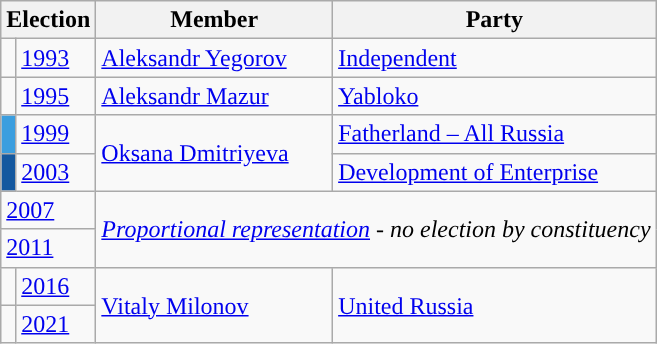<table class="wikitable">
<tr>
<th colspan="2">Election</th>
<th>Member</th>
<th>Party</th>
</tr>
<tr>
<td style="background-color:"></td>
<td><a href='#'>1993</a></td>
<td><a href='#'>Aleksandr Yegorov</a></td>
<td><a href='#'>Independent</a></td>
</tr>
<tr>
<td style="background-color:"></td>
<td><a href='#'>1995</a></td>
<td><a href='#'>Aleksandr Mazur</a></td>
<td><a href='#'>Yabloko</a></td>
</tr>
<tr>
<td style="background-color:#3B9EDF"></td>
<td><a href='#'>1999</a></td>
<td rowspan=2><a href='#'>Oksana Dmitriyeva</a></td>
<td><a href='#'>Fatherland – All Russia</a></td>
</tr>
<tr>
<td style="background-color:#14589F"></td>
<td><a href='#'>2003</a></td>
<td><a href='#'>Development of Enterprise</a></td>
</tr>
<tr>
<td colspan=2><a href='#'>2007</a></td>
<td colspan=2 rowspan=2><em><a href='#'>Proportional representation</a> - no election by constituency</em></td>
</tr>
<tr>
<td colspan=2><a href='#'>2011</a></td>
</tr>
<tr>
<td style="background-color: "></td>
<td><a href='#'>2016</a></td>
<td rowspan=2><a href='#'>Vitaly Milonov</a></td>
<td rowspan=2><a href='#'>United Russia</a></td>
</tr>
<tr>
<td style="background-color: "></td>
<td><a href='#'>2021</a></td>
</tr>
</table>
